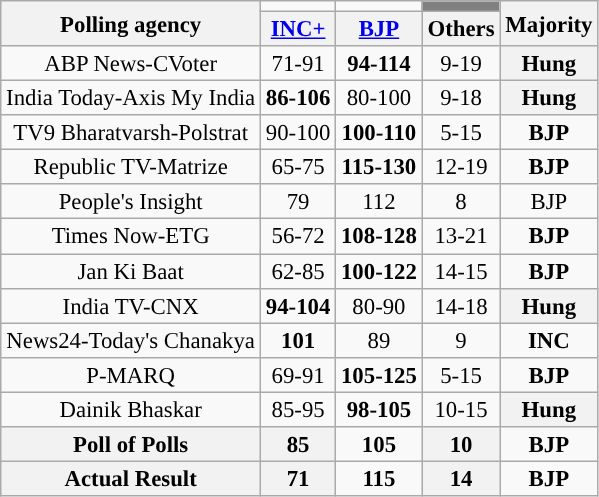<table class="wikitable" style="text-align:center;font-size:95%;line-height:16px;">
<tr>
<th rowspan="2">Polling agency</th>
<td></td>
<td></td>
<td style="background:gray;"></td>
<th rowspan="2">Majority</th>
</tr>
<tr>
<th><a href='#'>INC+</a></th>
<th><a href='#'>BJP</a></th>
<th>Others</th>
</tr>
<tr>
<td>ABP News-CVoter</td>
<td>71-91</td>
<td><strong>94-114</strong></td>
<td>9-19</td>
<th>Hung</th>
</tr>
<tr>
<td>India Today-Axis My India</td>
<td><strong>86-106</strong></td>
<td>80-100</td>
<td>9-18</td>
<th>Hung</th>
</tr>
<tr>
<td>TV9 Bharatvarsh-Polstrat</td>
<td>90-100</td>
<td><strong>100-110</strong></td>
<td>5-15</td>
<td><strong>BJP</strong></td>
</tr>
<tr>
<td>Republic TV-Matrize</td>
<td>65-75</td>
<td><strong>115-130</strong></td>
<td>12-19</td>
<td><strong>BJP</strong></td>
</tr>
<tr>
<td>People's Insight</td>
<td>79</td>
<td>112</td>
<td>8</td>
<td>BJP</td>
</tr>
<tr>
<td>Times Now-ETG</td>
<td>56-72</td>
<td><strong>108-128</strong></td>
<td>13-21</td>
<td><strong>BJP</strong></td>
</tr>
<tr>
<td>Jan Ki Baat</td>
<td>62-85</td>
<td><strong>100-122</strong></td>
<td>14-15</td>
<td><strong>BJP</strong></td>
</tr>
<tr>
<td>India TV-CNX</td>
<td><strong>94-104</strong></td>
<td>80-90</td>
<td>14-18</td>
<th>Hung</th>
</tr>
<tr>
<td>News24-Today's Chanakya</td>
<td><strong>101</strong></td>
<td>89</td>
<td>9</td>
<td><strong>INC</strong></td>
</tr>
<tr>
<td>P-MARQ</td>
<td>69-91</td>
<td><strong>105-125</strong></td>
<td>5-15</td>
<td><strong>BJP</strong></td>
</tr>
<tr>
<td>Dainik Bhaskar</td>
<td>85-95</td>
<td><strong>98-105</strong></td>
<td>10-15</td>
<th>Hung</th>
</tr>
<tr>
<th>Poll of Polls</th>
<th>85</th>
<td><strong>105</strong></td>
<th>10</th>
<td><strong>BJP</strong></td>
</tr>
<tr>
<th>Actual Result</th>
<th>71</th>
<td><strong>115</strong></td>
<th>14</th>
<td><strong>BJP</strong></td>
</tr>
</table>
